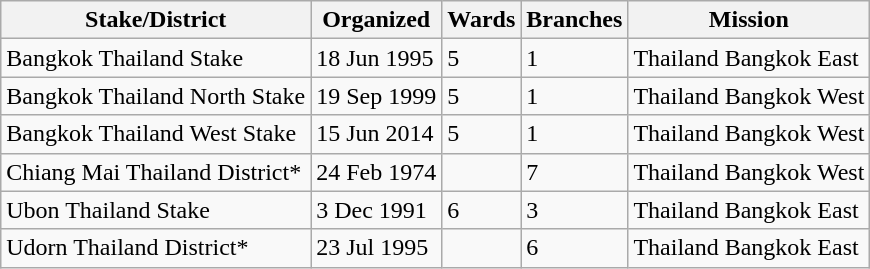<table class="wikitable sortable">
<tr>
<th>Stake/District</th>
<th data-sort-type=date>Organized</th>
<th>Wards</th>
<th>Branches</th>
<th>Mission</th>
</tr>
<tr>
<td>Bangkok Thailand Stake</td>
<td>18 Jun 1995</td>
<td>5</td>
<td>1</td>
<td>Thailand Bangkok East</td>
</tr>
<tr>
<td>Bangkok Thailand North Stake</td>
<td>19 Sep 1999</td>
<td>5</td>
<td>1</td>
<td>Thailand Bangkok West</td>
</tr>
<tr>
<td>Bangkok Thailand West Stake</td>
<td>15 Jun 2014</td>
<td>5</td>
<td>1</td>
<td>Thailand Bangkok West</td>
</tr>
<tr>
<td>Chiang Mai Thailand District*</td>
<td>24 Feb 1974</td>
<td></td>
<td>7</td>
<td>Thailand Bangkok West</td>
</tr>
<tr>
<td>Ubon Thailand Stake</td>
<td>3 Dec 1991</td>
<td>6</td>
<td>3</td>
<td>Thailand Bangkok East</td>
</tr>
<tr>
<td>Udorn Thailand District*</td>
<td>23 Jul 1995</td>
<td></td>
<td>6</td>
<td>Thailand Bangkok East</td>
</tr>
</table>
